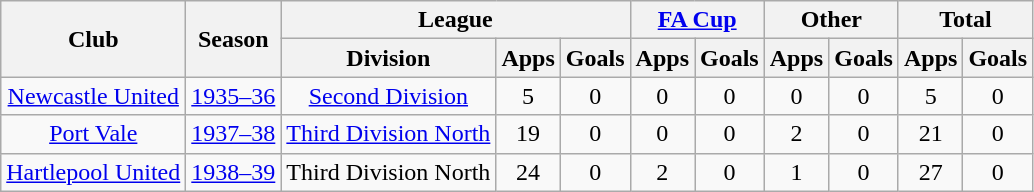<table class="wikitable" style="text-align:center">
<tr>
<th rowspan="2">Club</th>
<th rowspan="2">Season</th>
<th colspan="3">League</th>
<th colspan="2"><a href='#'>FA Cup</a></th>
<th colspan="2">Other</th>
<th colspan="2">Total</th>
</tr>
<tr>
<th>Division</th>
<th>Apps</th>
<th>Goals</th>
<th>Apps</th>
<th>Goals</th>
<th>Apps</th>
<th>Goals</th>
<th>Apps</th>
<th>Goals</th>
</tr>
<tr>
<td><a href='#'>Newcastle United</a></td>
<td><a href='#'>1935–36</a></td>
<td><a href='#'>Second Division</a></td>
<td>5</td>
<td>0</td>
<td>0</td>
<td>0</td>
<td>0</td>
<td>0</td>
<td>5</td>
<td>0</td>
</tr>
<tr>
<td><a href='#'>Port Vale</a></td>
<td><a href='#'>1937–38</a></td>
<td><a href='#'>Third Division North</a></td>
<td>19</td>
<td>0</td>
<td>0</td>
<td>0</td>
<td>2</td>
<td>0</td>
<td>21</td>
<td>0</td>
</tr>
<tr>
<td><a href='#'>Hartlepool United</a></td>
<td><a href='#'>1938–39</a></td>
<td>Third Division North</td>
<td>24</td>
<td>0</td>
<td>2</td>
<td>0</td>
<td>1</td>
<td>0</td>
<td>27</td>
<td>0</td>
</tr>
</table>
